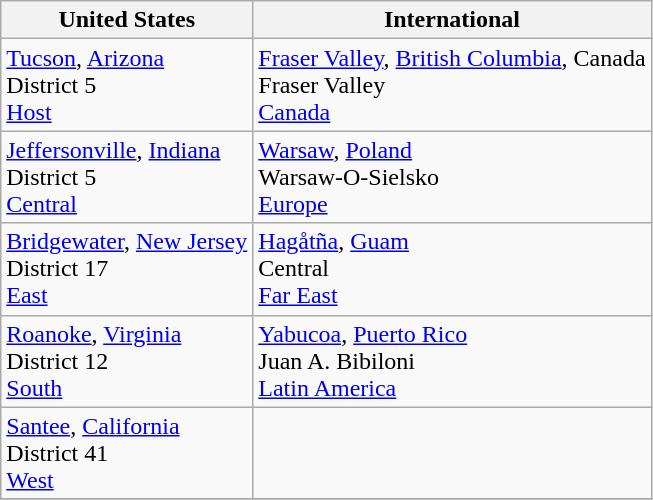<table class="wikitable">
<tr>
<th>United States</th>
<th>International</th>
</tr>
<tr>
<td> <a href='#'>Tucson</a>, <a href='#'>Arizona</a><br>District 5<br><a href='#'>Host</a></td>
<td> <a href='#'>Fraser Valley</a>, <a href='#'>British Columbia</a>, Canada<br>Fraser Valley<br><a href='#'>Canada</a></td>
</tr>
<tr>
<td> <a href='#'>Jeffersonville</a>, <a href='#'>Indiana</a><br>District 5<br><a href='#'>Central</a></td>
<td> <a href='#'>Warsaw</a>, <a href='#'>Poland</a><br> Warsaw-O-Sielsko <br><a href='#'>Europe</a></td>
</tr>
<tr>
<td> <a href='#'>Bridgewater</a>, <a href='#'>New Jersey</a><br>District 17<br><a href='#'>East</a></td>
<td> <a href='#'>Hagåtña</a>, <a href='#'>Guam</a><br>Central<br><a href='#'>Far East</a></td>
</tr>
<tr>
<td> <a href='#'>Roanoke</a>, <a href='#'>Virginia</a><br>District 12<br><a href='#'>South</a></td>
<td> <a href='#'>Yabucoa</a>, <a href='#'>Puerto Rico</a><br> Juan A. Bibiloni <br><a href='#'>Latin America</a></td>
</tr>
<tr>
<td> <a href='#'>Santee</a>, <a href='#'>California</a><br>District 41<br><a href='#'>West</a></td>
<td></td>
</tr>
<tr>
</tr>
</table>
